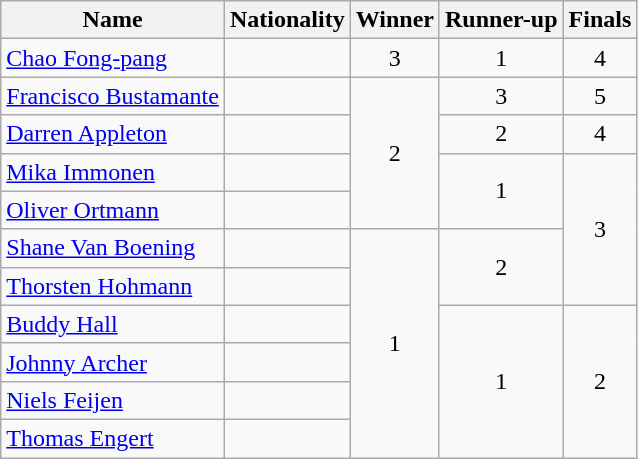<table class="wikitable sortable" style="font-size:100%; text-align: center;">
<tr>
<th>Name</th>
<th>Nationality</th>
<th>Winner</th>
<th>Runner-up</th>
<th>Finals</th>
</tr>
<tr>
<td align="left"><a href='#'>Chao Fong-pang</a></td>
<td align="left"></td>
<td>3</td>
<td>1</td>
<td>4</td>
</tr>
<tr>
<td align="left"><a href='#'>Francisco Bustamante</a></td>
<td align="left"></td>
<td rowspan="4">2</td>
<td>3</td>
<td>5</td>
</tr>
<tr>
<td align="left"><a href='#'>Darren Appleton</a></td>
<td align="left"></td>
<td>2</td>
<td>4</td>
</tr>
<tr>
<td align="left"><a href='#'>Mika Immonen</a></td>
<td align="left"></td>
<td rowspan="2">1</td>
<td rowspan="4">3</td>
</tr>
<tr>
<td align="left"><a href='#'>Oliver Ortmann</a></td>
<td align="left"></td>
</tr>
<tr>
<td align="left"><a href='#'>Shane Van Boening</a></td>
<td align="left"></td>
<td rowspan="6">1</td>
<td rowspan="2">2</td>
</tr>
<tr>
<td align="left"><a href='#'>Thorsten Hohmann</a></td>
<td align="left"></td>
</tr>
<tr>
<td align="left"><a href='#'>Buddy Hall</a></td>
<td align="left"></td>
<td rowspan="4">1</td>
<td rowspan="4">2</td>
</tr>
<tr>
<td align="left"><a href='#'>Johnny Archer</a></td>
<td align="left"></td>
</tr>
<tr>
<td align="left"><a href='#'>Niels Feijen</a></td>
<td align="left"></td>
</tr>
<tr>
<td align="left"><a href='#'>Thomas Engert</a></td>
<td align="left"></td>
</tr>
</table>
